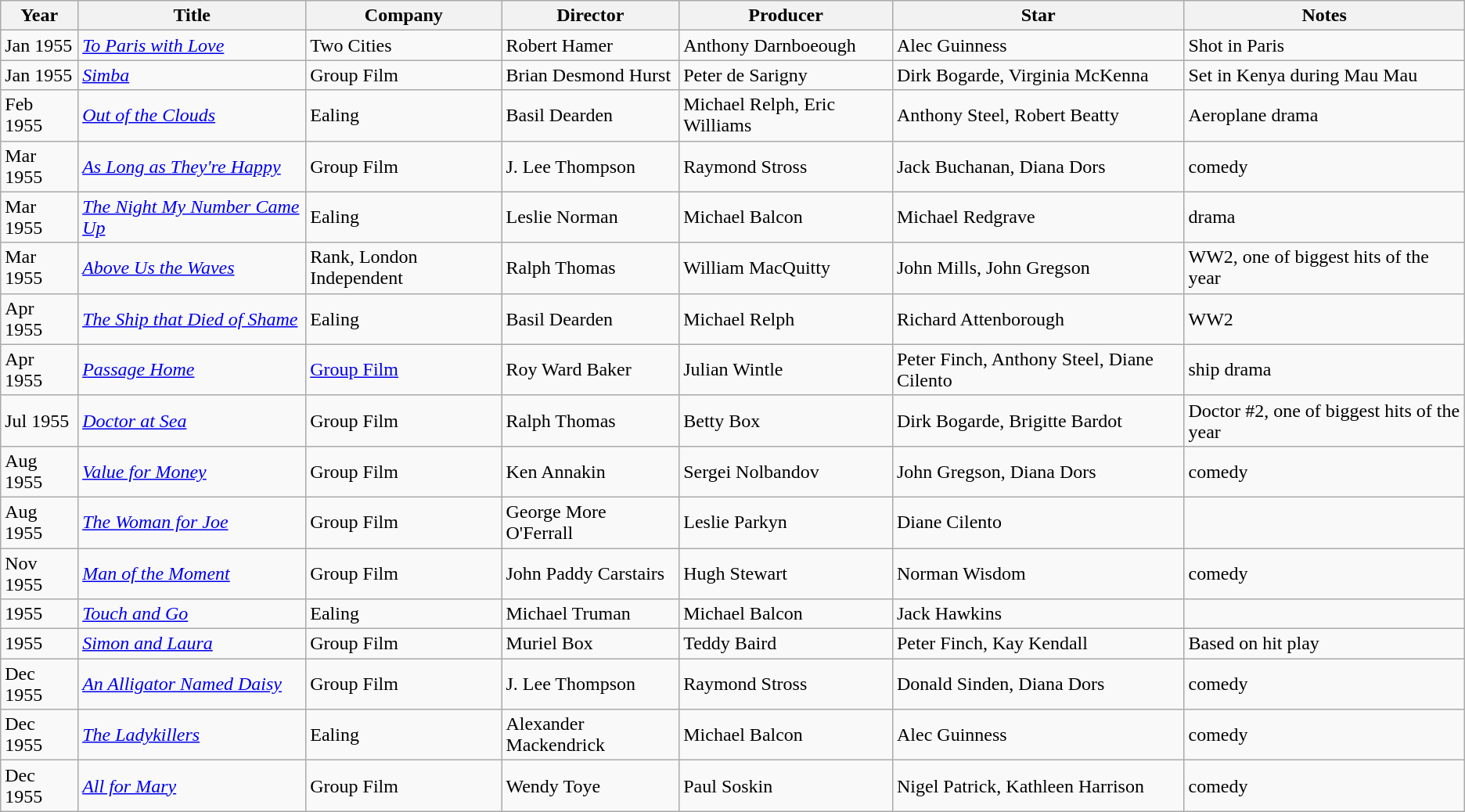<table class="wikitable sortable">
<tr>
<th>Year</th>
<th>Title</th>
<th>Company</th>
<th>Director</th>
<th>Producer</th>
<th>Star</th>
<th>Notes</th>
</tr>
<tr>
<td>Jan 1955</td>
<td><em><a href='#'>To Paris with Love</a></em></td>
<td>Two Cities</td>
<td>Robert Hamer</td>
<td>Anthony Darnboeough</td>
<td>Alec Guinness</td>
<td>Shot in Paris</td>
</tr>
<tr>
<td>Jan 1955</td>
<td><em><a href='#'>Simba</a></em></td>
<td>Group Film</td>
<td>Brian Desmond Hurst</td>
<td>Peter de Sarigny</td>
<td>Dirk Bogarde, Virginia McKenna</td>
<td>Set in Kenya during Mau Mau</td>
</tr>
<tr>
<td>Feb 1955</td>
<td><em><a href='#'>Out of the Clouds</a></em></td>
<td>Ealing</td>
<td>Basil Dearden</td>
<td>Michael Relph, Eric Williams</td>
<td>Anthony Steel, Robert Beatty</td>
<td>Aeroplane drama</td>
</tr>
<tr>
<td>Mar 1955</td>
<td><em><a href='#'>As Long as They're Happy</a></em></td>
<td>Group Film</td>
<td>J. Lee Thompson</td>
<td>Raymond Stross</td>
<td>Jack Buchanan, Diana Dors</td>
<td>comedy</td>
</tr>
<tr>
<td>Mar 1955</td>
<td><em><a href='#'>The Night My Number Came Up</a></em></td>
<td>Ealing</td>
<td>Leslie Norman</td>
<td>Michael Balcon</td>
<td>Michael Redgrave</td>
<td>drama</td>
</tr>
<tr>
<td>Mar 1955</td>
<td><em><a href='#'>Above Us the Waves</a></em></td>
<td>Rank, London Independent</td>
<td>Ralph Thomas</td>
<td>William MacQuitty</td>
<td>John Mills, John Gregson</td>
<td>WW2, one of biggest hits of the year</td>
</tr>
<tr>
<td>Apr 1955</td>
<td><em><a href='#'>The Ship that Died of Shame</a></em></td>
<td>Ealing</td>
<td>Basil Dearden</td>
<td>Michael Relph</td>
<td>Richard Attenborough</td>
<td>WW2</td>
</tr>
<tr>
<td>Apr 1955</td>
<td><em><a href='#'>Passage Home</a></em></td>
<td><a href='#'>Group Film</a></td>
<td>Roy Ward Baker</td>
<td>Julian Wintle</td>
<td>Peter Finch, Anthony Steel, Diane Cilento</td>
<td>ship drama</td>
</tr>
<tr>
<td>Jul 1955</td>
<td><em><a href='#'>Doctor at Sea</a></em></td>
<td>Group Film</td>
<td>Ralph Thomas</td>
<td>Betty Box</td>
<td>Dirk Bogarde, Brigitte Bardot</td>
<td>Doctor #2, one of biggest hits of the year</td>
</tr>
<tr>
<td>Aug 1955</td>
<td><em><a href='#'>Value for Money</a></em></td>
<td>Group Film</td>
<td>Ken Annakin</td>
<td>Sergei Nolbandov</td>
<td>John Gregson, Diana Dors</td>
<td>comedy</td>
</tr>
<tr>
<td>Aug 1955</td>
<td><em><a href='#'>The Woman for Joe</a></em></td>
<td>Group Film</td>
<td>George More O'Ferrall</td>
<td>Leslie Parkyn</td>
<td>Diane Cilento</td>
<td></td>
</tr>
<tr>
<td>Nov 1955</td>
<td><em><a href='#'>Man of the Moment</a></em></td>
<td>Group Film</td>
<td>John Paddy Carstairs</td>
<td>Hugh Stewart</td>
<td>Norman Wisdom</td>
<td>comedy</td>
</tr>
<tr>
<td>1955</td>
<td><em><a href='#'>Touch and Go</a></em></td>
<td>Ealing</td>
<td>Michael Truman</td>
<td>Michael Balcon</td>
<td>Jack Hawkins</td>
<td></td>
</tr>
<tr>
<td>1955</td>
<td><em><a href='#'>Simon and Laura</a></em></td>
<td>Group Film</td>
<td>Muriel Box</td>
<td>Teddy Baird</td>
<td>Peter Finch, Kay Kendall</td>
<td>Based on hit play</td>
</tr>
<tr>
<td>Dec 1955</td>
<td><em><a href='#'>An Alligator Named Daisy</a></em></td>
<td>Group Film</td>
<td>J. Lee Thompson</td>
<td>Raymond Stross</td>
<td>Donald Sinden, Diana Dors</td>
<td>comedy</td>
</tr>
<tr>
<td>Dec 1955</td>
<td><em><a href='#'>The Ladykillers</a></em></td>
<td>Ealing</td>
<td>Alexander Mackendrick</td>
<td>Michael Balcon</td>
<td>Alec Guinness</td>
<td>comedy</td>
</tr>
<tr>
<td>Dec 1955</td>
<td><em><a href='#'>All for Mary</a></em></td>
<td>Group Film</td>
<td>Wendy Toye</td>
<td>Paul Soskin</td>
<td>Nigel Patrick, Kathleen Harrison</td>
<td>comedy</td>
</tr>
</table>
